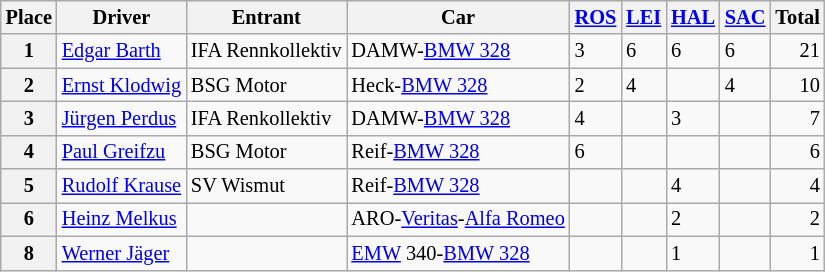<table class="wikitable" style="font-size:85%" style="text-align:center">
<tr>
<th>Place</th>
<th>Driver</th>
<th>Entrant</th>
<th>Car</th>
<th><a href='#'>ROS</a></th>
<th><a href='#'>LEI</a></th>
<th><a href='#'>HAL</a></th>
<th><a href='#'>SAC</a></th>
<th>Total</th>
</tr>
<tr>
<th>1</th>
<td style="text-align:left"> <a href='#'>Edgar Barth</a></td>
<td style="text-align:left">IFA Rennkollektiv</td>
<td style="text-align:left">DAMW-<a href='#'>BMW 328</a></td>
<td>3</td>
<td>6</td>
<td>6</td>
<td>6</td>
<td style="text-align:right">21</td>
</tr>
<tr>
<th>2</th>
<td style="text-align:left"> <a href='#'>Ernst Klodwig</a></td>
<td style="text-align:left">BSG Motor</td>
<td style="text-align:left">Heck-<a href='#'>BMW 328</a></td>
<td>2</td>
<td>4</td>
<td></td>
<td>4</td>
<td style="text-align:right">10</td>
</tr>
<tr>
<th>3</th>
<td style="text-align:left"> <a href='#'>Jürgen Perdus</a></td>
<td style="text-align:left">IFA Renkollektiv</td>
<td style="text-align:left">DAMW-<a href='#'>BMW 328</a></td>
<td>4</td>
<td></td>
<td>3</td>
<td></td>
<td style="text-align:right">7</td>
</tr>
<tr>
<th>4</th>
<td style="text-align:left"> <a href='#'>Paul Greifzu</a></td>
<td style="text-align:left">BSG Motor</td>
<td style="text-align:left">Reif-<a href='#'>BMW 328</a></td>
<td>6</td>
<td></td>
<td></td>
<td></td>
<td style="text-align:right">6</td>
</tr>
<tr>
<th>5</th>
<td style="text-align:left"> <a href='#'>Rudolf Krause</a></td>
<td style="text-align:left">SV Wismut</td>
<td style="text-align:left">Reif-<a href='#'>BMW 328</a></td>
<td></td>
<td></td>
<td>4</td>
<td></td>
<td style="text-align:right">4</td>
</tr>
<tr>
<th>6</th>
<td style="text-align:left"> <a href='#'>Heinz Melkus</a></td>
<td style="text-align:left"></td>
<td style="text-align:left">ARO-<a href='#'>Veritas</a>-<a href='#'>Alfa Romeo</a></td>
<td></td>
<td></td>
<td>2</td>
<td></td>
<td style="text-align:right">2</td>
</tr>
<tr>
<th>8</th>
<td style="text-align:left"> <a href='#'>Werner Jäger</a></td>
<td style="text-align:left"></td>
<td style="text-align:left"><a href='#'>EMW</a> 340-<a href='#'>BMW 328</a></td>
<td></td>
<td></td>
<td>1</td>
<td></td>
<td style="text-align:right">1</td>
</tr>
</table>
